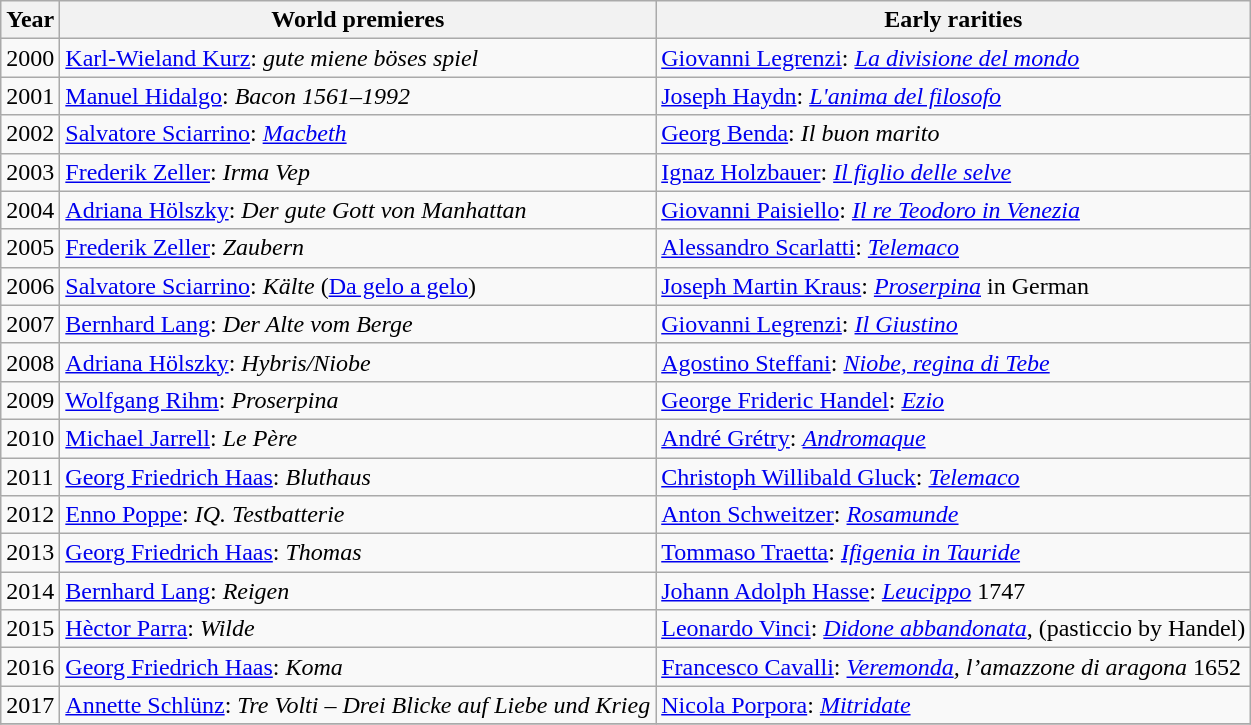<table class="wikitable sortable">
<tr>
<th>Year</th>
<th>World premieres</th>
<th>Early rarities</th>
</tr>
<tr>
<td>2000</td>
<td><a href='#'>Karl-Wieland Kurz</a>: <em>gute miene böses spiel</em></td>
<td><a href='#'>Giovanni Legrenzi</a>: <em><a href='#'>La divisione del mondo</a></em></td>
</tr>
<tr>
<td>2001</td>
<td><a href='#'>Manuel Hidalgo</a>: <em>Bacon 1561–1992</em></td>
<td><a href='#'>Joseph Haydn</a>: <em><a href='#'>L'anima del filosofo</a></em></td>
</tr>
<tr>
<td>2002</td>
<td><a href='#'>Salvatore Sciarrino</a>: <em><a href='#'>Macbeth</a></em></td>
<td><a href='#'>Georg Benda</a>: <em>Il buon marito</em></td>
</tr>
<tr>
<td>2003</td>
<td><a href='#'>Frederik Zeller</a>: <em>Irma Vep</em></td>
<td><a href='#'>Ignaz Holzbauer</a>: <em><a href='#'>Il figlio delle selve</a></em></td>
</tr>
<tr>
<td>2004</td>
<td><a href='#'>Adriana Hölszky</a>: <em>Der gute Gott von Manhattan</em></td>
<td><a href='#'>Giovanni Paisiello</a>: <em><a href='#'>Il re Teodoro in Venezia</a></em></td>
</tr>
<tr>
<td>2005</td>
<td><a href='#'>Frederik Zeller</a>: <em>Zaubern</em></td>
<td><a href='#'>Alessandro Scarlatti</a>: <em><a href='#'>Telemaco</a></em></td>
</tr>
<tr>
<td>2006</td>
<td><a href='#'>Salvatore Sciarrino</a>: <em>Kälte</em> (<a href='#'>Da gelo a gelo</a>)</td>
<td><a href='#'>Joseph Martin Kraus</a>: <em><a href='#'>Proserpina</a></em> in German</td>
</tr>
<tr>
<td>2007</td>
<td><a href='#'>Bernhard Lang</a>: <em>Der Alte vom Berge</em></td>
<td><a href='#'>Giovanni Legrenzi</a>: <em><a href='#'>Il Giustino</a></em></td>
</tr>
<tr>
<td>2008</td>
<td><a href='#'>Adriana Hölszky</a>: <em>Hybris/Niobe</em></td>
<td><a href='#'>Agostino Steffani</a>: <em><a href='#'>Niobe, regina di Tebe</a></em></td>
</tr>
<tr>
<td>2009</td>
<td><a href='#'>Wolfgang Rihm</a>: <em>Proserpina</em></td>
<td><a href='#'>George Frideric Handel</a>: <em><a href='#'>Ezio</a></em></td>
</tr>
<tr>
<td>2010</td>
<td><a href='#'>Michael Jarrell</a>: <em>Le Père</em></td>
<td><a href='#'>André Grétry</a>: <em><a href='#'>Andromaque</a></em></td>
</tr>
<tr>
<td>2011</td>
<td><a href='#'>Georg Friedrich Haas</a>: <em>Bluthaus</em></td>
<td><a href='#'>Christoph Willibald Gluck</a>: <em><a href='#'>Telemaco</a></em></td>
</tr>
<tr>
<td>2012</td>
<td><a href='#'>Enno Poppe</a>: <em>IQ. Testbatterie</em></td>
<td><a href='#'>Anton Schweitzer</a>: <em><a href='#'>Rosamunde</a></em></td>
</tr>
<tr>
<td>2013</td>
<td><a href='#'>Georg Friedrich Haas</a>: <em>Thomas</em></td>
<td><a href='#'>Tommaso Traetta</a>: <em><a href='#'>Ifigenia in Tauride</a></em></td>
</tr>
<tr>
<td>2014</td>
<td><a href='#'>Bernhard Lang</a>: <em>Reigen</em></td>
<td><a href='#'>Johann Adolph Hasse</a>: <em><a href='#'>Leucippo</a></em> 1747</td>
</tr>
<tr>
<td>2015</td>
<td><a href='#'>Hèctor Parra</a>: <em>Wilde</em></td>
<td><a href='#'>Leonardo Vinci</a>: <em><a href='#'>Didone abbandonata</a></em>, (pasticcio by Handel)</td>
</tr>
<tr>
<td>2016</td>
<td><a href='#'>Georg Friedrich Haas</a>: <em>Koma</em></td>
<td><a href='#'>Francesco Cavalli</a>: <em><a href='#'>Veremonda</a>, l’amazzone di aragona</em> 1652</td>
</tr>
<tr>
<td>2017</td>
<td><a href='#'>Annette Schlünz</a>: <em>Tre Volti – Drei Blicke auf Liebe und Krieg</em></td>
<td><a href='#'>Nicola Porpora</a>: <em><a href='#'>Mitridate</a></em></td>
</tr>
<tr>
</tr>
</table>
